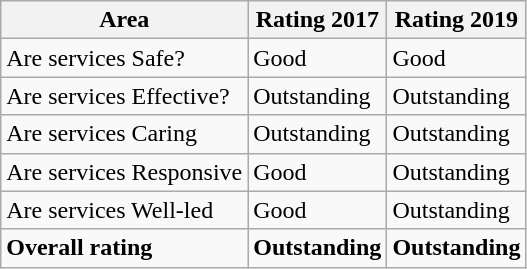<table class="wikitable">
<tr>
<th>Area</th>
<th>Rating 2017</th>
<th>Rating 2019</th>
</tr>
<tr>
<td>Are services Safe?</td>
<td>Good</td>
<td>Good</td>
</tr>
<tr>
<td>Are services Effective?</td>
<td>Outstanding</td>
<td>Outstanding</td>
</tr>
<tr>
<td>Are services Caring</td>
<td>Outstanding</td>
<td>Outstanding</td>
</tr>
<tr>
<td>Are services Responsive</td>
<td>Good</td>
<td>Outstanding</td>
</tr>
<tr>
<td>Are services Well-led</td>
<td>Good</td>
<td>Outstanding</td>
</tr>
<tr>
<td><strong>Overall rating</strong></td>
<td><strong>Outstanding</strong></td>
<td><strong>Outstanding</strong></td>
</tr>
</table>
